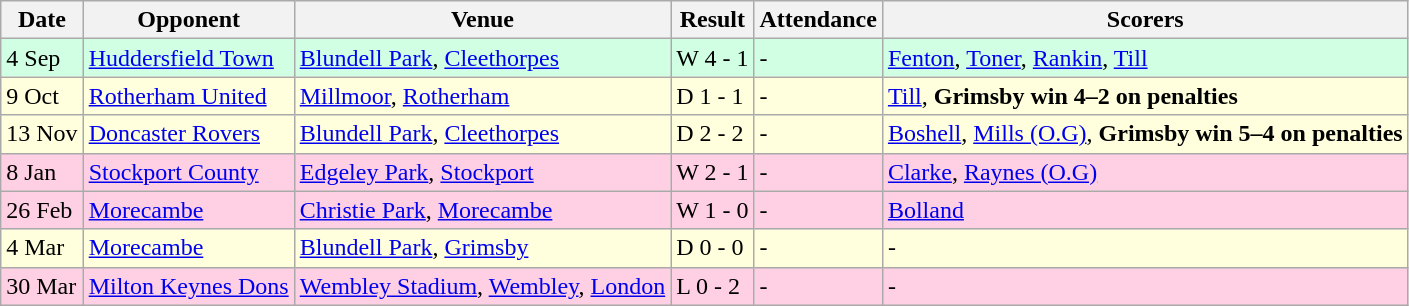<table class="wikitable">
<tr>
<th>Date</th>
<th>Opponent</th>
<th>Venue</th>
<th>Result</th>
<th>Attendance</th>
<th>Scorers</th>
</tr>
<tr style="background: #d0ffe3;">
<td>4 Sep</td>
<td><a href='#'>Huddersfield Town</a><br></td>
<td><a href='#'>Blundell Park</a>, <a href='#'>Cleethorpes</a></td>
<td>W 4 - 1</td>
<td>-</td>
<td><a href='#'>Fenton</a>, <a href='#'>Toner</a>, <a href='#'>Rankin</a>, <a href='#'>Till</a></td>
</tr>
<tr style="background: #ffffdd;">
<td>9 Oct</td>
<td><a href='#'>Rotherham United</a><br></td>
<td><a href='#'>Millmoor</a>, <a href='#'>Rotherham</a></td>
<td>D 1 - 1</td>
<td>-</td>
<td><a href='#'>Till</a>, <strong>Grimsby win 4–2 on penalties</strong></td>
</tr>
<tr style="background: #ffffdd;">
<td>13 Nov</td>
<td><a href='#'>Doncaster Rovers</a><br></td>
<td><a href='#'>Blundell Park</a>, <a href='#'>Cleethorpes</a></td>
<td>D 2 - 2</td>
<td>-</td>
<td><a href='#'>Boshell</a>, <a href='#'>Mills (O.G)</a>, <strong>Grimsby win 5–4 on penalties</strong></td>
</tr>
<tr style="background: #ffd0e3;">
<td>8 Jan</td>
<td><a href='#'>Stockport County</a><br></td>
<td><a href='#'>Edgeley Park</a>, <a href='#'>Stockport</a></td>
<td>W 2 - 1</td>
<td>-</td>
<td><a href='#'>Clarke</a>, <a href='#'>Raynes (O.G)</a></td>
</tr>
<tr style="background: #ffd0e3;">
<td>26 Feb</td>
<td><a href='#'>Morecambe</a><br></td>
<td><a href='#'>Christie Park</a>, <a href='#'>Morecambe</a></td>
<td>W 1 - 0</td>
<td>-</td>
<td><a href='#'>Bolland</a></td>
</tr>
<tr style="background: #ffffdd;">
<td>4 Mar</td>
<td><a href='#'>Morecambe</a><br></td>
<td><a href='#'>Blundell Park</a>, <a href='#'>Grimsby</a></td>
<td>D 0 - 0</td>
<td>-</td>
<td>-</td>
</tr>
<tr style="background: #ffd0e3;">
<td>30 Mar</td>
<td><a href='#'>Milton Keynes Dons</a><br></td>
<td><a href='#'>Wembley Stadium</a>, <a href='#'>Wembley</a>, <a href='#'>London</a></td>
<td>L 0 - 2</td>
<td>-</td>
<td>-</td>
</tr>
</table>
